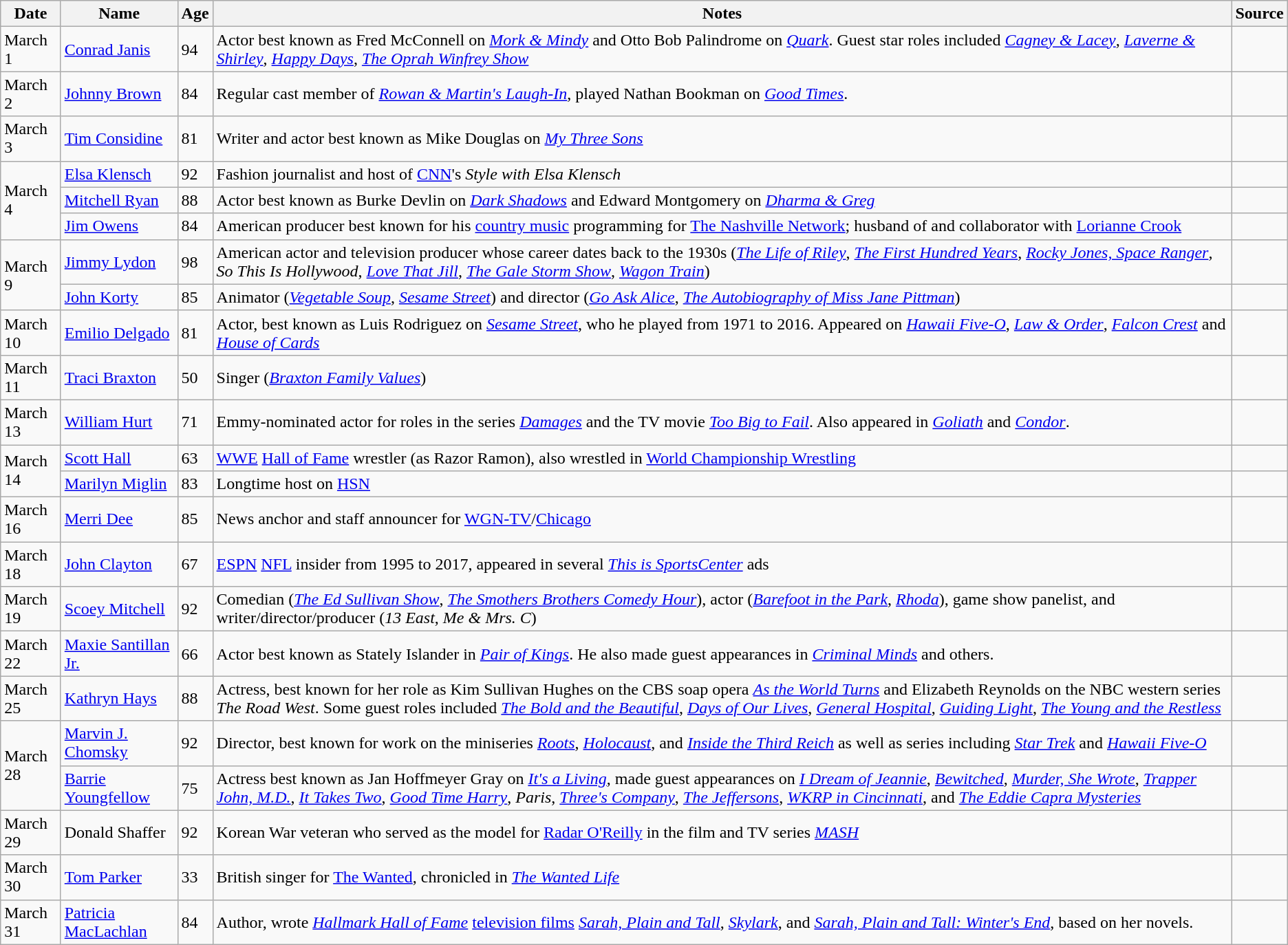<table class="wikitable sortable">
<tr>
<th>Date</th>
<th>Name</th>
<th>Age</th>
<th>Notes</th>
<th>Source</th>
</tr>
<tr>
<td>March 1</td>
<td><a href='#'>Conrad Janis</a></td>
<td>94</td>
<td>Actor best known as Fred McConnell on <em><a href='#'>Mork & Mindy</a></em> and Otto Bob Palindrome on <em><a href='#'>Quark</a></em>. Guest star roles included <em><a href='#'>Cagney & Lacey</a></em>, <em><a href='#'>Laverne & Shirley</a></em>, <em><a href='#'>Happy Days</a></em>, <em><a href='#'>The Oprah Winfrey Show</a></em></td>
<td></td>
</tr>
<tr>
<td>March 2</td>
<td><a href='#'>Johnny Brown</a></td>
<td>84</td>
<td>Regular cast member of <em><a href='#'>Rowan & Martin's Laugh-In</a></em>, played Nathan Bookman on <em><a href='#'>Good Times</a></em>.</td>
<td></td>
</tr>
<tr>
<td>March 3</td>
<td><a href='#'>Tim Considine</a></td>
<td>81</td>
<td>Writer and actor best known as Mike Douglas on <em><a href='#'>My Three Sons</a></em></td>
<td></td>
</tr>
<tr>
<td rowspan=3>March 4</td>
<td><a href='#'>Elsa Klensch</a></td>
<td>92</td>
<td>Fashion journalist and host of <a href='#'>CNN</a>'s <em>Style with Elsa Klensch</em></td>
<td></td>
</tr>
<tr>
<td><a href='#'>Mitchell Ryan</a></td>
<td>88</td>
<td>Actor best known as Burke Devlin on <em><a href='#'>Dark Shadows</a></em> and Edward Montgomery on <em><a href='#'>Dharma & Greg</a></em></td>
<td></td>
</tr>
<tr>
<td><a href='#'>Jim Owens</a></td>
<td>84</td>
<td>American producer best known for his <a href='#'>country music</a> programming for <a href='#'>The Nashville Network</a>; husband of and collaborator with <a href='#'>Lorianne Crook</a></td>
<td></td>
</tr>
<tr>
<td rowspan="2">March 9</td>
<td><a href='#'>Jimmy Lydon</a></td>
<td>98</td>
<td>American actor and television producer whose career dates back to the 1930s (<em><a href='#'>The Life of Riley</a></em>, <em><a href='#'>The First Hundred Years</a></em>, <em><a href='#'>Rocky Jones, Space Ranger</a></em>, <em>So This Is Hollywood</em>, <em><a href='#'>Love That Jill</a></em>, <em><a href='#'>The Gale Storm Show</a></em>, <em><a href='#'>Wagon Train</a></em>)</td>
<td></td>
</tr>
<tr>
<td><a href='#'>John Korty</a></td>
<td>85</td>
<td>Animator (<em><a href='#'>Vegetable Soup</a></em>, <em><a href='#'>Sesame Street</a></em>) and director (<em><a href='#'>Go Ask Alice</a></em>, <em><a href='#'>The Autobiography of Miss Jane Pittman</a></em>)</td>
<td></td>
</tr>
<tr>
<td>March 10</td>
<td><a href='#'>Emilio Delgado</a></td>
<td>81</td>
<td>Actor, best known as Luis Rodriguez on <em><a href='#'>Sesame Street</a></em>, who he played from 1971 to 2016. Appeared on <em><a href='#'>Hawaii Five-O</a></em>, <em><a href='#'>Law & Order</a></em>, <em><a href='#'>Falcon Crest</a></em> and <em><a href='#'>House of Cards</a></em></td>
<td></td>
</tr>
<tr>
<td>March 11</td>
<td><a href='#'>Traci Braxton</a></td>
<td>50</td>
<td>Singer (<em><a href='#'>Braxton Family Values</a></em>)</td>
<td></td>
</tr>
<tr>
<td>March 13</td>
<td><a href='#'>William Hurt</a></td>
<td>71</td>
<td>Emmy-nominated actor for roles in the series <em><a href='#'>Damages</a></em> and the TV movie <em><a href='#'>Too Big to Fail</a></em>. Also appeared in <em><a href='#'>Goliath</a></em> and <em><a href='#'>Condor</a></em>.</td>
<td></td>
</tr>
<tr>
<td rowspan=2>March 14</td>
<td><a href='#'>Scott Hall</a></td>
<td>63</td>
<td><a href='#'>WWE</a> <a href='#'>Hall of Fame</a> wrestler (as Razor Ramon), also wrestled in <a href='#'>World Championship Wrestling</a></td>
<td></td>
</tr>
<tr>
<td><a href='#'>Marilyn Miglin</a></td>
<td>83</td>
<td>Longtime host on <a href='#'>HSN</a></td>
<td></td>
</tr>
<tr>
<td>March 16</td>
<td><a href='#'>Merri Dee</a></td>
<td>85</td>
<td>News anchor and staff announcer for <a href='#'>WGN-TV</a>/<a href='#'>Chicago</a></td>
<td></td>
</tr>
<tr>
<td>March 18</td>
<td><a href='#'>John Clayton</a></td>
<td>67</td>
<td><a href='#'>ESPN</a> <a href='#'>NFL</a> insider from 1995 to 2017, appeared in several <em><a href='#'>This is SportsCenter</a></em> ads</td>
<td></td>
</tr>
<tr>
<td>March 19</td>
<td><a href='#'>Scoey Mitchell</a></td>
<td>92</td>
<td>Comedian (<em><a href='#'>The Ed Sullivan Show</a></em>, <em><a href='#'>The Smothers Brothers Comedy Hour</a></em>), actor (<em><a href='#'>Barefoot in the Park</a></em>, <em><a href='#'>Rhoda</a></em>), game show panelist, and writer/director/producer (<em>13 East</em>, <em>Me & Mrs. C</em>)</td>
<td></td>
</tr>
<tr>
<td>March 22</td>
<td><a href='#'>Maxie Santillan Jr.</a></td>
<td>66</td>
<td>Actor best known as Stately Islander in <em><a href='#'>Pair of Kings</a></em>. He also made guest appearances in <em><a href='#'>Criminal Minds</a></em> and others.</td>
<td></td>
</tr>
<tr>
<td>March 25</td>
<td><a href='#'>Kathryn Hays</a></td>
<td>88</td>
<td>Actress, best known for her role as Kim Sullivan Hughes on the CBS soap opera <em><a href='#'>As the World Turns</a></em> and Elizabeth Reynolds on the NBC western series <em>The Road West</em>. Some guest roles included <em><a href='#'>The Bold and the Beautiful</a></em>, <em><a href='#'>Days of Our Lives</a></em>, <em><a href='#'>General Hospital</a></em>, <em><a href='#'>Guiding Light</a></em>, <em><a href='#'>The Young and the Restless</a></em></td>
<td></td>
</tr>
<tr>
<td rowspan=2>March 28</td>
<td><a href='#'>Marvin J. Chomsky</a></td>
<td>92</td>
<td>Director, best known for work on the miniseries <em><a href='#'>Roots</a></em>, <em><a href='#'>Holocaust</a></em>, and <em><a href='#'>Inside the Third Reich</a></em> as well as series including <em><a href='#'>Star Trek</a></em> and <em><a href='#'>Hawaii Five-O</a></em></td>
<td></td>
</tr>
<tr>
<td><a href='#'>Barrie Youngfellow</a></td>
<td>75</td>
<td>Actress best known as Jan Hoffmeyer Gray on <em><a href='#'>It's a Living</a></em>, made guest appearances on <em><a href='#'>I Dream of Jeannie</a></em>, <em><a href='#'>Bewitched</a></em>, <em><a href='#'>Murder, She Wrote</a></em>, <em><a href='#'>Trapper John, M.D.</a></em>, <em><a href='#'>It Takes Two</a></em>, <em><a href='#'>Good Time Harry</a></em>, <em>Paris</em>, <em><a href='#'>Three's Company</a></em>, <em><a href='#'>The Jeffersons</a></em>, <em><a href='#'>WKRP in Cincinnati</a></em>, and <em><a href='#'>The Eddie Capra Mysteries</a></em></td>
<td></td>
</tr>
<tr>
<td>March 29</td>
<td>Donald Shaffer</td>
<td>92</td>
<td>Korean War veteran who served as the model for <a href='#'>Radar O'Reilly</a> in the film and TV series <em><a href='#'>MASH</a></em></td>
<td></td>
</tr>
<tr>
<td>March 30</td>
<td><a href='#'>Tom Parker</a></td>
<td>33</td>
<td>British singer for <a href='#'>The Wanted</a>, chronicled in <em><a href='#'>The Wanted Life</a></em></td>
<td></td>
</tr>
<tr>
<td>March 31</td>
<td><a href='#'>Patricia MacLachlan</a></td>
<td>84</td>
<td>Author, wrote <em><a href='#'>Hallmark Hall of Fame</a></em> <a href='#'>television films</a> <em><a href='#'>Sarah, Plain and Tall</a></em>, <em><a href='#'>Skylark</a></em>, and <em><a href='#'>Sarah, Plain and Tall: Winter's End</a></em>, based on her novels.</td>
<td></td>
</tr>
</table>
